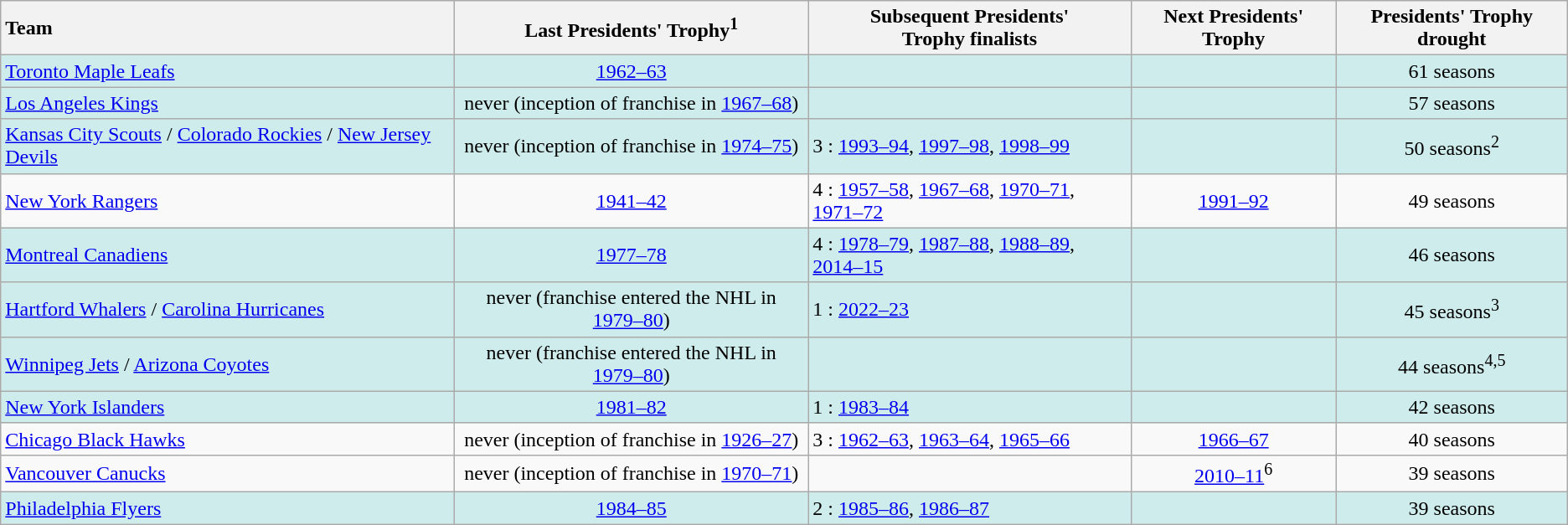<table class="wikitable sortable" style="text-align:center">
<tr>
<th style="text-align:left">Team</th>
<th>Last Presidents' Trophy<sup>1</sup></th>
<th>Subsequent Presidents'<br>Trophy finalists</th>
<th>Next Presidents' Trophy</th>
<th>Presidents' Trophy drought</th>
</tr>
<tr style="background:#CFECEC">
<td align="left"><a href='#'>Toronto Maple Leafs</a></td>
<td><a href='#'>1962–63</a></td>
<td></td>
<td></td>
<td>61 seasons</td>
</tr>
<tr style="background:#CFECEC">
<td align="left"><a href='#'>Los Angeles Kings</a></td>
<td>never (inception of franchise in <a href='#'>1967–68</a>)</td>
<td></td>
<td></td>
<td>57 seasons</td>
</tr>
<tr style="background:#CFECEC">
<td align="left"><a href='#'>Kansas City Scouts</a> / <a href='#'>Colorado Rockies</a> / <a href='#'>New Jersey Devils</a></td>
<td>never (inception of franchise in <a href='#'>1974–75</a>)</td>
<td align="left">3 : <a href='#'>1993–94</a>, <a href='#'>1997–98</a>, <a href='#'>1998–99</a></td>
<td></td>
<td>50 seasons<sup>2</sup></td>
</tr>
<tr>
<td align="left"><a href='#'>New York Rangers</a></td>
<td><a href='#'>1941–42</a></td>
<td align="left">4 : <a href='#'>1957–58</a>, <a href='#'>1967–68</a>, <a href='#'>1970–71</a>, <a href='#'>1971–72</a></td>
<td><a href='#'>1991–92</a></td>
<td>49 seasons</td>
</tr>
<tr style="background:#CFECEC">
<td align="left"><a href='#'>Montreal Canadiens</a></td>
<td><a href='#'>1977–78</a></td>
<td align="left">4 : <a href='#'>1978–79</a>, <a href='#'>1987–88</a>, <a href='#'>1988–89</a>, <a href='#'>2014–15</a></td>
<td></td>
<td>46 seasons</td>
</tr>
<tr style="background:#CFECEC">
<td align="left"><a href='#'>Hartford Whalers</a> / <a href='#'>Carolina Hurricanes</a></td>
<td>never (franchise entered the NHL in <a href='#'>1979–80</a>)</td>
<td align="left">1 : <a href='#'>2022–23</a></td>
<td></td>
<td>45 seasons<sup>3</sup></td>
</tr>
<tr style="background:#CFECEC">
<td align="left"><a href='#'>Winnipeg Jets</a> / <a href='#'>Arizona Coyotes</a></td>
<td>never (franchise entered the NHL in <a href='#'>1979–80</a>)</td>
<td></td>
<td></td>
<td>44 seasons<sup>4,5</sup></td>
</tr>
<tr style="background:#CFECEC">
<td align="left"><a href='#'>New York Islanders</a></td>
<td><a href='#'>1981–82</a></td>
<td align="left">1 : <a href='#'>1983–84</a></td>
<td></td>
<td>42 seasons</td>
</tr>
<tr>
<td align="left"><a href='#'>Chicago Black Hawks</a></td>
<td>never (inception of franchise in <a href='#'>1926–27</a>)</td>
<td align="left">3 : <a href='#'>1962–63</a>, <a href='#'>1963–64</a>, <a href='#'>1965–66</a></td>
<td><a href='#'>1966–67</a></td>
<td>40 seasons</td>
</tr>
<tr>
<td align="left"><a href='#'>Vancouver Canucks</a></td>
<td>never (inception of franchise in <a href='#'>1970–71</a>)</td>
<td></td>
<td><a href='#'>2010–11</a><sup>6</sup></td>
<td>39 seasons</td>
</tr>
<tr style="background:#CFECEC">
<td align="left"><a href='#'>Philadelphia Flyers</a></td>
<td><a href='#'>1984–85</a></td>
<td align="left">2 : <a href='#'>1985–86</a>, <a href='#'>1986–87</a></td>
<td></td>
<td>39 seasons</td>
</tr>
</table>
